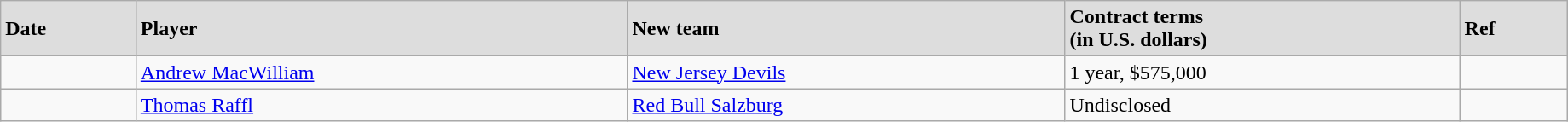<table class="wikitable" width=97%>
<tr style="background:#ddd;">
<td><strong>Date</strong></td>
<td><strong>Player</strong></td>
<td><strong>New team</strong></td>
<td><strong>Contract terms</strong><br><strong>(in U.S. dollars)</strong></td>
<td><strong>Ref</strong></td>
</tr>
<tr>
<td></td>
<td><a href='#'>Andrew MacWilliam</a></td>
<td><a href='#'>New Jersey Devils</a></td>
<td>1 year, $575,000</td>
<td></td>
</tr>
<tr>
<td></td>
<td><a href='#'>Thomas Raffl</a></td>
<td><a href='#'>Red Bull Salzburg</a></td>
<td>Undisclosed</td>
<td></td>
</tr>
</table>
